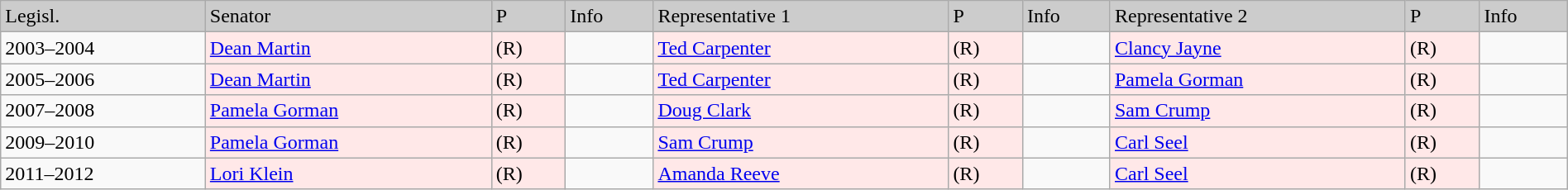<table class=wikitable width="100%" border="1">
<tr style="background-color:#cccccc;">
<td>Legisl.</td>
<td>Senator</td>
<td>P</td>
<td>Info</td>
<td>Representative 1</td>
<td>P</td>
<td>Info</td>
<td>Representative 2</td>
<td>P</td>
<td>Info</td>
</tr>
<tr>
<td>2003–2004</td>
<td style="background:#FFE8E8"><a href='#'>Dean Martin</a></td>
<td style="background:#FFE8E8">(R)</td>
<td></td>
<td style="background:#FFE8E8"><a href='#'>Ted Carpenter</a></td>
<td style="background:#FFE8E8">(R)</td>
<td></td>
<td style="background:#FFE8E8"><a href='#'>Clancy Jayne</a></td>
<td style="background:#FFE8E8">(R)</td>
<td></td>
</tr>
<tr>
<td>2005–2006</td>
<td style="background:#FFE8E8"><a href='#'>Dean Martin</a></td>
<td style="background:#FFE8E8">(R)</td>
<td></td>
<td style="background:#FFE8E8"><a href='#'>Ted Carpenter</a></td>
<td style="background:#FFE8E8">(R)</td>
<td></td>
<td style="background:#FFE8E8"><a href='#'>Pamela Gorman</a></td>
<td style="background:#FFE8E8">(R)</td>
<td></td>
</tr>
<tr>
<td>2007–2008</td>
<td style="background:#FFE8E8"><a href='#'>Pamela Gorman</a></td>
<td style="background:#FFE8E8">(R)</td>
<td> </td>
<td style="background:#FFE8E8"><a href='#'>Doug Clark</a></td>
<td style="background:#FFE8E8">(R)</td>
<td></td>
<td style="background:#FFE8E8"><a href='#'>Sam Crump</a></td>
<td style="background:#FFE8E8">(R)</td>
<td></td>
</tr>
<tr>
<td>2009–2010</td>
<td style="background:#FFE8E8"><a href='#'>Pamela Gorman</a></td>
<td style="background:#FFE8E8">(R)</td>
<td></td>
<td style="background:#FFE8E8"><a href='#'>Sam Crump</a></td>
<td style="background:#FFE8E8">(R)</td>
<td></td>
<td style="background:#FFE8E8"><a href='#'>Carl Seel</a></td>
<td style="background:#FFE8E8">(R)</td>
<td></td>
</tr>
<tr>
<td>2011–2012</td>
<td style="background:#FFE8E8"><a href='#'>Lori Klein</a></td>
<td style="background:#FFE8E8">(R)</td>
<td></td>
<td style="background:#FFE8E8"><a href='#'>Amanda Reeve</a></td>
<td style="background:#FFE8E8">(R)</td>
<td></td>
<td style="background:#FFE8E8"><a href='#'>Carl Seel</a></td>
<td style="background:#FFE8E8">(R)</td>
<td></td>
</tr>
</table>
